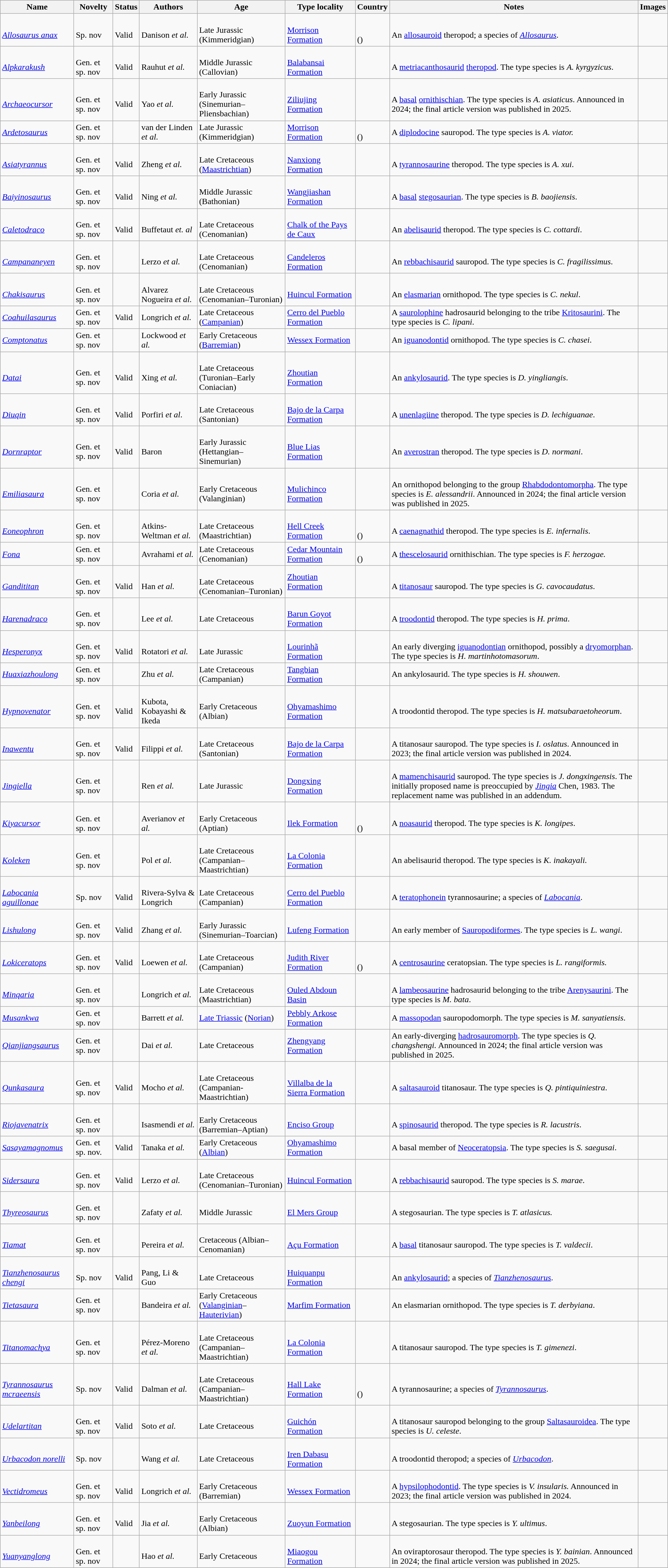<table class="wikitable sortable" width="100%" align="center">
<tr>
<th>Name</th>
<th>Novelty</th>
<th>Status</th>
<th>Authors</th>
<th>Age</th>
<th>Type locality</th>
<th>Country</th>
<th>Notes</th>
<th>Images</th>
</tr>
<tr>
<td><br><em><a href='#'>Allosaurus anax</a></em></td>
<td><br>Sp. nov</td>
<td><br>Valid</td>
<td><br>Danison <em>et al.</em></td>
<td><br>Late Jurassic (Kimmeridgian)</td>
<td><br><a href='#'>Morrison Formation</a></td>
<td><br><br>()</td>
<td><br>An <a href='#'>allosauroid</a> theropod; a species of <em><a href='#'>Allosaurus</a></em>.</td>
<td><br></td>
</tr>
<tr>
<td><br><em><a href='#'>Alpkarakush</a></em></td>
<td><br>Gen. et sp. nov</td>
<td><br>Valid</td>
<td><br>Rauhut <em>et al.</em></td>
<td><br>Middle Jurassic (Callovian)</td>
<td><br><a href='#'>Balabansai Formation</a></td>
<td><br></td>
<td><br>A <a href='#'>metriacanthosaurid</a> <a href='#'>theropod</a>. The type species is <em>A. kyrgyzicus</em>.</td>
<td></td>
</tr>
<tr>
<td><br><em><a href='#'>Archaeocursor</a></em></td>
<td><br>Gen. et sp. nov</td>
<td><br>Valid</td>
<td><br>Yao <em>et al.</em></td>
<td><br>Early Jurassic (Sinemurian–Pliensbachian)</td>
<td><br><a href='#'>Ziliujing Formation</a></td>
<td><br></td>
<td><br>A <a href='#'>basal</a> <a href='#'>ornithischian</a>. The type species is <em>A. asiaticus</em>.  Announced in 2024; the final article version was published in 2025.</td>
<td><br></td>
</tr>
<tr>
<td><em><a href='#'>Ardetosaurus</a></em></td>
<td>Gen. et sp. nov</td>
<td></td>
<td>van der Linden <em>et al.</em></td>
<td>Late Jurassic (Kimmeridgian)</td>
<td><a href='#'>Morrison Formation</a></td>
<td><br>()</td>
<td>A <a href='#'>diplodocine</a> sauropod. The type species is <em>A. viator.</em></td>
<td></td>
</tr>
<tr>
<td><br><em><a href='#'>Asiatyrannus</a></em></td>
<td><br>Gen. et sp. nov</td>
<td><br>Valid</td>
<td><br>Zheng <em>et al.</em></td>
<td><br>Late Cretaceous (<a href='#'>Maastrichtian</a>)</td>
<td><br><a href='#'>Nanxiong Formation</a></td>
<td><br></td>
<td><br>A <a href='#'>tyrannosaurine</a> theropod. The type species is <em>A. xui</em>.</td>
<td></td>
</tr>
<tr>
<td><br><em><a href='#'>Baiyinosaurus</a></em></td>
<td><br>Gen. et sp. nov</td>
<td><br>Valid</td>
<td><br>Ning  <em>et al.</em></td>
<td><br>Middle Jurassic (Bathonian)</td>
<td><br><a href='#'>Wangjiashan Formation</a></td>
<td><br></td>
<td><br>A <a href='#'>basal</a> <a href='#'>stegosaurian</a>. The type species is <em>B. baojiensis</em>.</td>
<td></td>
</tr>
<tr>
<td><br><em><a href='#'>Caletodraco</a></em></td>
<td><br>Gen. et sp. nov</td>
<td><br>Valid</td>
<td><br>Buffetaut <em>et. al</em></td>
<td><br>Late Cretaceous (Cenomanian)</td>
<td><br><a href='#'>Chalk of the Pays de Caux</a></td>
<td><br></td>
<td><br>An <a href='#'>abelisaurid</a> theropod. The type species is <em>C. cottardi</em>.</td>
<td></td>
</tr>
<tr>
<td><br><em><a href='#'>Campananeyen</a></em></td>
<td><br>Gen. et sp. nov</td>
<td></td>
<td><br>Lerzo <em>et al.</em></td>
<td><br>Late Cretaceous (Cenomanian)</td>
<td><br><a href='#'>Candeleros Formation</a></td>
<td><br></td>
<td><br>An <a href='#'>rebbachisaurid</a> sauropod. The type species is <em>C. fragilissimus</em>.</td>
<td></td>
</tr>
<tr>
<td><br><em><a href='#'>Chakisaurus</a></em></td>
<td><br>Gen. et sp. nov</td>
<td></td>
<td><br>Alvarez Nogueira <em>et al.</em></td>
<td><br>Late Cretaceous (Cenomanian–Turonian)</td>
<td><br><a href='#'>Huincul Formation</a></td>
<td><br></td>
<td><br>An <a href='#'>elasmarian</a> ornithopod. The type species is <em>C. nekul</em>.</td>
<td><div></div></td>
</tr>
<tr>
<td><em><a href='#'>Coahuilasaurus</a></em></td>
<td>Gen. et sp. nov</td>
<td>Valid</td>
<td>Longrich <em>et al.</em></td>
<td>Late Cretaceous (<a href='#'>Campanian</a>)</td>
<td><a href='#'>Cerro del Pueblo Formation</a></td>
<td></td>
<td>A <a href='#'>saurolophine</a> hadrosaurid belonging to the tribe <a href='#'>Kritosaurini</a>. The type species is <em>C. lipani</em>.</td>
<td></td>
</tr>
<tr>
<td><em><a href='#'>Comptonatus</a></em></td>
<td>Gen. et sp. nov</td>
<td></td>
<td>Lockwood <em>et al.</em></td>
<td>Early Cretaceous (<a href='#'>Barremian</a>)</td>
<td><a href='#'>Wessex Formation</a></td>
<td></td>
<td>An <a href='#'>iguanodontid</a> ornithopod. The type species is <em>C. chasei</em>.</td>
<td></td>
</tr>
<tr>
<td><br><em><a href='#'>Datai</a></em></td>
<td><br>Gen. et sp. nov</td>
<td><br>Valid</td>
<td><br>Xing <em>et al.</em></td>
<td><br>Late Cretaceous (Turonian–Early Coniacian)</td>
<td><br><a href='#'>Zhoutian Formation</a></td>
<td><br></td>
<td><br>An <a href='#'>ankylosaurid</a>. The type species is <em>D. yingliangis</em>.</td>
<td></td>
</tr>
<tr>
<td><br><em><a href='#'>Diuqin</a></em></td>
<td><br>Gen. et sp. nov</td>
<td><br>Valid</td>
<td><br>Porfiri <em>et al</em>.</td>
<td><br>Late Cretaceous (Santonian)</td>
<td><br><a href='#'>Bajo de la Carpa Formation</a></td>
<td><br></td>
<td><br>A <a href='#'>unenlagiine</a> theropod. The type species is <em>D. lechiguanae</em>.</td>
<td></td>
</tr>
<tr>
<td><br><em><a href='#'>Dornraptor</a></em></td>
<td><br>Gen. et sp. nov</td>
<td><br>Valid</td>
<td><br>Baron</td>
<td><br>Early Jurassic (Hettangian–Sinemurian)</td>
<td><br><a href='#'>Blue Lias Formation</a></td>
<td><br></td>
<td><br>An <a href='#'>averostran</a> theropod. The type species is <em>D. normani</em>.</td>
<td></td>
</tr>
<tr>
<td><br><em><a href='#'>Emiliasaura</a></em></td>
<td><br>Gen. et sp. nov</td>
<td></td>
<td><br>Coria <em>et al.</em></td>
<td><br>Early Cretaceous (Valanginian)</td>
<td><br><a href='#'>Mulichinco Formation</a></td>
<td><br></td>
<td><br>An ornithopod belonging to the group <a href='#'>Rhabdodontomorpha</a>. The type species is <em>E. alessandrii</em>. Announced in 2024; the final article version was published in 2025.</td>
<td><br></td>
</tr>
<tr>
<td><br><em><a href='#'>Eoneophron</a></em></td>
<td><br>Gen. et sp. nov</td>
<td></td>
<td><br>Atkins-Weltman <em>et al.</em></td>
<td><br>Late Cretaceous (Maastrichtian)</td>
<td><br><a href='#'>Hell Creek Formation</a></td>
<td><br><br>()</td>
<td><br>A <a href='#'>caenagnathid</a> theropod. The type species is <em>E. infernalis</em>.</td>
<td></td>
</tr>
<tr>
<td><em><a href='#'>Fona</a></em></td>
<td>Gen. et sp. nov</td>
<td></td>
<td>Avrahami <em>et al.</em></td>
<td>Late Cretaceous (Cenomanian)</td>
<td><a href='#'>Cedar Mountain Formation</a></td>
<td><br>()</td>
<td>A <a href='#'>thescelosaurid</a> ornithischian. The type species is <em>F. herzogae.</em></td>
<td></td>
</tr>
<tr>
<td><br><em><a href='#'>Gandititan</a></em></td>
<td><br>Gen. et sp. nov</td>
<td><br>Valid</td>
<td><br>Han <em>et al.</em></td>
<td><br>Late Cretaceous (Cenomanian–Turonian)</td>
<td><a href='#'>Zhoutian Formation</a></td>
<td><br></td>
<td><br>A <a href='#'>titanosaur</a> sauropod. The type species is <em>G. cavocaudatus</em>.</td>
<td><div></div></td>
</tr>
<tr>
<td><br><em><a href='#'>Harenadraco</a></em></td>
<td><br>Gen. et sp. nov</td>
<td></td>
<td><br>Lee <em>et al.</em></td>
<td><br>Late Cretaceous</td>
<td><br><a href='#'>Barun Goyot Formation</a></td>
<td><br></td>
<td><br>A <a href='#'>troodontid</a> theropod. The type species is <em>H. prima</em>.</td>
<td></td>
</tr>
<tr>
<td><br><em><a href='#'>Hesperonyx</a></em></td>
<td><br>Gen. et sp. nov</td>
<td><br>Valid</td>
<td><br>Rotatori <em>et al.</em></td>
<td><br>Late Jurassic</td>
<td><br><a href='#'>Lourinhã Formation</a></td>
<td><br></td>
<td><br>An early diverging <a href='#'>iguanodontian</a> ornithopod, possibly a <a href='#'>dryomorphan</a>. The type species is <em>H. martinhotomasorum</em>.</td>
<td></td>
</tr>
<tr>
<td><em><a href='#'>Huaxiazhoulong</a></em></td>
<td>Gen. et sp. nov</td>
<td></td>
<td>Zhu <em>et al.</em></td>
<td>Late Cretaceous (Campanian)</td>
<td><a href='#'>Tangbian Formation</a></td>
<td></td>
<td>An ankylosaurid. The type species is <em>H. shouwen</em>.</td>
<td></td>
</tr>
<tr>
<td><br><em><a href='#'>Hypnovenator</a></em></td>
<td><br>Gen. et sp. nov</td>
<td><br>Valid</td>
<td><br>Kubota, Kobayashi & Ikeda</td>
<td><br>Early Cretaceous (Albian)</td>
<td><br><a href='#'>Ohyamashimo Formation</a></td>
<td><br></td>
<td><br>A troodontid theropod. The type species is <em>H. matsubaraetoheorum</em>.</td>
<td></td>
</tr>
<tr>
<td><br><em><a href='#'>Inawentu</a></em></td>
<td><br>Gen. et sp. nov</td>
<td><br>Valid</td>
<td><br>Filippi <em>et al.</em></td>
<td><br>Late Cretaceous (Santonian)</td>
<td><br><a href='#'>Bajo de la Carpa Formation</a></td>
<td><br></td>
<td><br>A titanosaur sauropod. The type species is <em>I. oslatus</em>. Announced in 2023; the final article version was published in 2024.</td>
<td></td>
</tr>
<tr>
<td><br><em><a href='#'>Jingiella</a></em></td>
<td><br>Gen. et sp. nov</td>
<td></td>
<td><br>Ren <em>et al.</em></td>
<td><br>Late Jurassic</td>
<td><br><a href='#'>Dongxing Formation</a></td>
<td><br></td>
<td><br>A <a href='#'>mamenchisaurid</a> sauropod. The type species is <em>J. dongxingensis</em>. The initially proposed name is preoccupied by <em><a href='#'>Jingia</a></em> Chen, 1983. The replacement name was published in an addendum.</td>
<td><div></div></td>
</tr>
<tr>
<td><br><em><a href='#'>Kiyacursor</a></em></td>
<td><br>Gen. et sp. nov</td>
<td></td>
<td><br>Averianov  <em>et al.</em></td>
<td><br>Early Cretaceous (Aptian)</td>
<td><br><a href='#'>Ilek Formation</a></td>
<td><br><br>()</td>
<td><br>A <a href='#'>noasaurid</a> theropod. The type species is <em>K. longipes</em>.</td>
<td><br></td>
</tr>
<tr>
<td><br><em><a href='#'>Koleken</a></em></td>
<td><br>Gen. et sp. nov</td>
<td></td>
<td><br>Pol <em>et al.</em></td>
<td><br>Late Cretaceous (Campanian–Maastrichtian)</td>
<td><br><a href='#'>La Colonia Formation</a></td>
<td><br></td>
<td><br>An abelisaurid theropod. The type species is <em>K. inakayali.</em></td>
<td></td>
</tr>
<tr>
<td><br><em><a href='#'>Labocania aguillonae</a></em></td>
<td><br>Sp. nov</td>
<td><br>Valid</td>
<td><br>Rivera-Sylva & Longrich</td>
<td><br>Late Cretaceous (Campanian)</td>
<td><br><a href='#'>Cerro del Pueblo Formation</a></td>
<td><br></td>
<td><br>A <a href='#'>teratophonein</a> tyrannosaurine; a species of <em><a href='#'>Labocania</a></em>.</td>
<td></td>
</tr>
<tr>
<td><br><em><a href='#'>Lishulong</a></em></td>
<td><br>Gen. et sp. nov</td>
<td><br>Valid</td>
<td><br>Zhang <em>et al.</em></td>
<td><br>Early Jurassic (Sinemurian–Toarcian)</td>
<td><br><a href='#'>Lufeng Formation</a></td>
<td><br></td>
<td><br>An early member of <a href='#'>Sauropodiformes</a>. The type species is <em>L. wangi</em>.</td>
<td><br></td>
</tr>
<tr>
<td><br><em><a href='#'>Lokiceratops</a></em></td>
<td><br>Gen. et sp. nov</td>
<td><br>Valid</td>
<td><br>Loewen <em>et al.</em></td>
<td><br>Late Cretaceous (Campanian)</td>
<td><br><a href='#'>Judith River Formation</a></td>
<td><br><br>()</td>
<td><br>A <a href='#'>centrosaurine</a> ceratopsian. The type species is <em>L. rangiformis.</em></td>
<td><br></td>
</tr>
<tr>
<td><br><em><a href='#'>Minqaria</a></em></td>
<td><br>Gen. et sp. nov</td>
<td></td>
<td><br>Longrich <em>et al.</em></td>
<td><br>Late Cretaceous (Maastrichtian)</td>
<td><br><a href='#'>Ouled Abdoun Basin</a></td>
<td><br></td>
<td><br>A <a href='#'>lambeosaurine</a> hadrosaurid belonging to the tribe <a href='#'>Arenysaurini</a>. The type species is <em>M. bata</em>.</td>
<td></td>
</tr>
<tr>
<td><em><a href='#'>Musankwa</a></em></td>
<td>Gen. et sp. nov</td>
<td></td>
<td>Barrett <em>et al.</em></td>
<td><a href='#'>Late Triassic</a> (<a href='#'>Norian</a>)</td>
<td><a href='#'>Pebbly Arkose Formation</a></td>
<td></td>
<td>A <a href='#'>massopodan</a> sauropodomorph. The type species is <em>M. sanyatiensis</em>.</td>
<td></td>
</tr>
<tr>
<td><em><a href='#'>Qianjiangsaurus</a></em></td>
<td>Gen. et sp. nov</td>
<td></td>
<td>Dai <em>et al.</em></td>
<td>Late Cretaceous</td>
<td><a href='#'>Zhengyang Formation</a></td>
<td></td>
<td>An early-diverging <a href='#'>hadrosauromorph</a>. The type species is <em>Q. changshengi.</em> Announced in 2024; the final article version was published in 2025.</td>
<td></td>
</tr>
<tr>
<td><br><em><a href='#'>Qunkasaura</a></em></td>
<td><br>Gen. et sp. nov</td>
<td><br>Valid</td>
<td><br>Mocho <em>et al.</em></td>
<td><br>Late Cretaceous (Campanian-Maastrichtian)</td>
<td><br><a href='#'>Villalba de la Sierra Formation</a></td>
<td><br></td>
<td><br>A <a href='#'>saltasauroid</a> titanosaur. The type species is <em>Q. pintiquiniestra</em>.</td>
<td><br></td>
</tr>
<tr>
<td><br><em><a href='#'>Riojavenatrix</a></em></td>
<td><br>Gen. et sp. nov</td>
<td></td>
<td><br>Isasmendi <em>et al.</em></td>
<td><br>Early Cretaceous (Barremian–Aptian)</td>
<td><br><a href='#'>Enciso Group</a></td>
<td><br></td>
<td><br>A <a href='#'>spinosaurid</a> theropod. The type species is <em>R. lacustris</em>.</td>
<td></td>
</tr>
<tr>
<td><em><a href='#'>Sasayamagnomus</a></em></td>
<td>Gen. et sp. nov.</td>
<td>Valid</td>
<td>Tanaka <em>et al.</em></td>
<td>Early Cretaceous (<a href='#'>Albian</a>)</td>
<td><a href='#'>Ohyamashimo Formation</a></td>
<td></td>
<td>A basal member of <a href='#'>Neoceratopsia</a>. The type species is <em>S. saegusai</em>.</td>
<td></td>
</tr>
<tr>
<td><br><em><a href='#'>Sidersaura</a></em></td>
<td><br>Gen. et sp. nov</td>
<td><br>Valid</td>
<td><br>Lerzo <em>et al.</em></td>
<td><br>Late Cretaceous (Cenomanian–Turonian)</td>
<td><br><a href='#'>Huincul Formation</a></td>
<td><br></td>
<td><br>A <a href='#'>rebbachisaurid</a> sauropod. The type species is <em>S. marae</em>.</td>
<td></td>
</tr>
<tr>
<td><br><em><a href='#'>Thyreosaurus</a></em></td>
<td><br>Gen. et sp. nov</td>
<td></td>
<td><br>Zafaty <em>et al.</em></td>
<td><br>Middle Jurassic</td>
<td><br><a href='#'>El Mers Group</a></td>
<td><br></td>
<td><br>A stegosaurian. The type species is <em>T. atlasicus.</em></td>
<td></td>
</tr>
<tr>
<td><br><em><a href='#'>Tiamat</a></em></td>
<td><br>Gen. et sp. nov</td>
<td></td>
<td><br>Pereira  <em>et al.</em></td>
<td><br>Cretaceous (Albian–Cenomanian)</td>
<td><br><a href='#'>Açu Formation</a></td>
<td><br></td>
<td><br>A <a href='#'>basal</a> titanosaur sauropod. The type species is <em>T. valdecii</em>.</td>
<td></td>
</tr>
<tr>
<td><br><em><a href='#'>Tianzhenosaurus chengi</a></em></td>
<td><br>Sp. nov</td>
<td><br>Valid</td>
<td><br>Pang, Li & Guo</td>
<td><br>Late Cretaceous</td>
<td><br><a href='#'>Huiquanpu Formation</a></td>
<td><br></td>
<td><br>An <a href='#'>ankylosaurid</a>; a species of <em><a href='#'>Tianzhenosaurus</a></em>.</td>
<td><br></td>
</tr>
<tr>
<td><em><a href='#'>Tietasaura</a></em></td>
<td>Gen. et sp. nov</td>
<td></td>
<td>Bandeira <em>et al.</em></td>
<td>Early Cretaceous (<a href='#'>Valanginian</a>–<a href='#'>Hauterivian</a>)</td>
<td><a href='#'>Marfim Formation</a></td>
<td></td>
<td>An elasmarian ornithopod. The type species is <em>T. derbyiana</em>.</td>
<td></td>
</tr>
<tr>
<td><br><em><a href='#'>Titanomachya</a></em></td>
<td><br>Gen. et sp. nov</td>
<td></td>
<td><br>Pérez-Moreno <em>et al.</em></td>
<td><br>Late Cretaceous (Campanian–Maastrichtian)</td>
<td><br><a href='#'>La Colonia Formation</a></td>
<td><br></td>
<td><br>A titanosaur sauropod. The type species is <em>T. gimenezi</em>.</td>
<td></td>
</tr>
<tr>
<td><br><em><a href='#'>Tyrannosaurus mcraeensis</a></em></td>
<td><br>Sp. nov</td>
<td><br>Valid</td>
<td><br>Dalman <em>et al.</em></td>
<td><br>Late Cretaceous (Campanian–Maastrichtian)</td>
<td><br><a href='#'>Hall Lake Formation</a></td>
<td><br><br>()</td>
<td><br>A tyrannosaurine; a species of <em><a href='#'>Tyrannosaurus</a></em>.</td>
<td><br></td>
</tr>
<tr>
<td><br><em><a href='#'>Udelartitan</a></em></td>
<td><br>Gen. et sp. nov</td>
<td><br>Valid</td>
<td><br>Soto <em>et al.</em></td>
<td><br>Late Cretaceous</td>
<td><br><a href='#'>Guichón Formation</a></td>
<td><br></td>
<td><br>A titanosaur sauropod belonging to the group <a href='#'>Saltasauroidea</a>. The type species is <em>U. celeste</em>.</td>
<td><div></div></td>
</tr>
<tr>
<td><br><em><a href='#'>Urbacodon norelli</a></em></td>
<td><br>Sp. nov</td>
<td></td>
<td><br>Wang <em>et al.</em></td>
<td><br>Late Cretaceous</td>
<td><br><a href='#'>Iren Dabasu Formation</a></td>
<td><br></td>
<td><br>A troodontid theropod; a species of <em><a href='#'>Urbacodon</a></em>.</td>
<td><br></td>
</tr>
<tr>
<td><br><em><a href='#'>Vectidromeus</a></em></td>
<td><br>Gen. et sp. nov</td>
<td><br>Valid</td>
<td><br>Longrich <em>et al.</em></td>
<td><br>Early Cretaceous (Barremian)</td>
<td><br><a href='#'>Wessex Formation</a></td>
<td><br></td>
<td><br>A <a href='#'>hypsilophodontid</a>. The type species is <em>V. insularis.</em> Announced in 2023; the final article version was published in 2024.</td>
<td><br><div></div></td>
</tr>
<tr>
<td><br><em><a href='#'>Yanbeilong</a></em></td>
<td><br>Gen. et sp. nov</td>
<td><br>Valid</td>
<td><br>Jia <em>et al.</em></td>
<td><br>Early Cretaceous (Albian)</td>
<td><br><a href='#'>Zuoyun Formation</a></td>
<td><br></td>
<td><br>A stegosaurian. The type species is <em>Y. ultimus</em>.</td>
<td></td>
</tr>
<tr>
<td><br><em><a href='#'>Yuanyanglong</a></em></td>
<td><br>Gen. et sp. nov</td>
<td></td>
<td><br>Hao <em>et al.</em></td>
<td><br>Early Cretaceous</td>
<td><br><a href='#'>Miaogou Formation</a></td>
<td><br></td>
<td><br>An oviraptorosaur theropod. The type species is <em>Y. bainian</em>.  Announced in 2024; the final article version was published in 2025.</td>
<td></td>
</tr>
</table>
